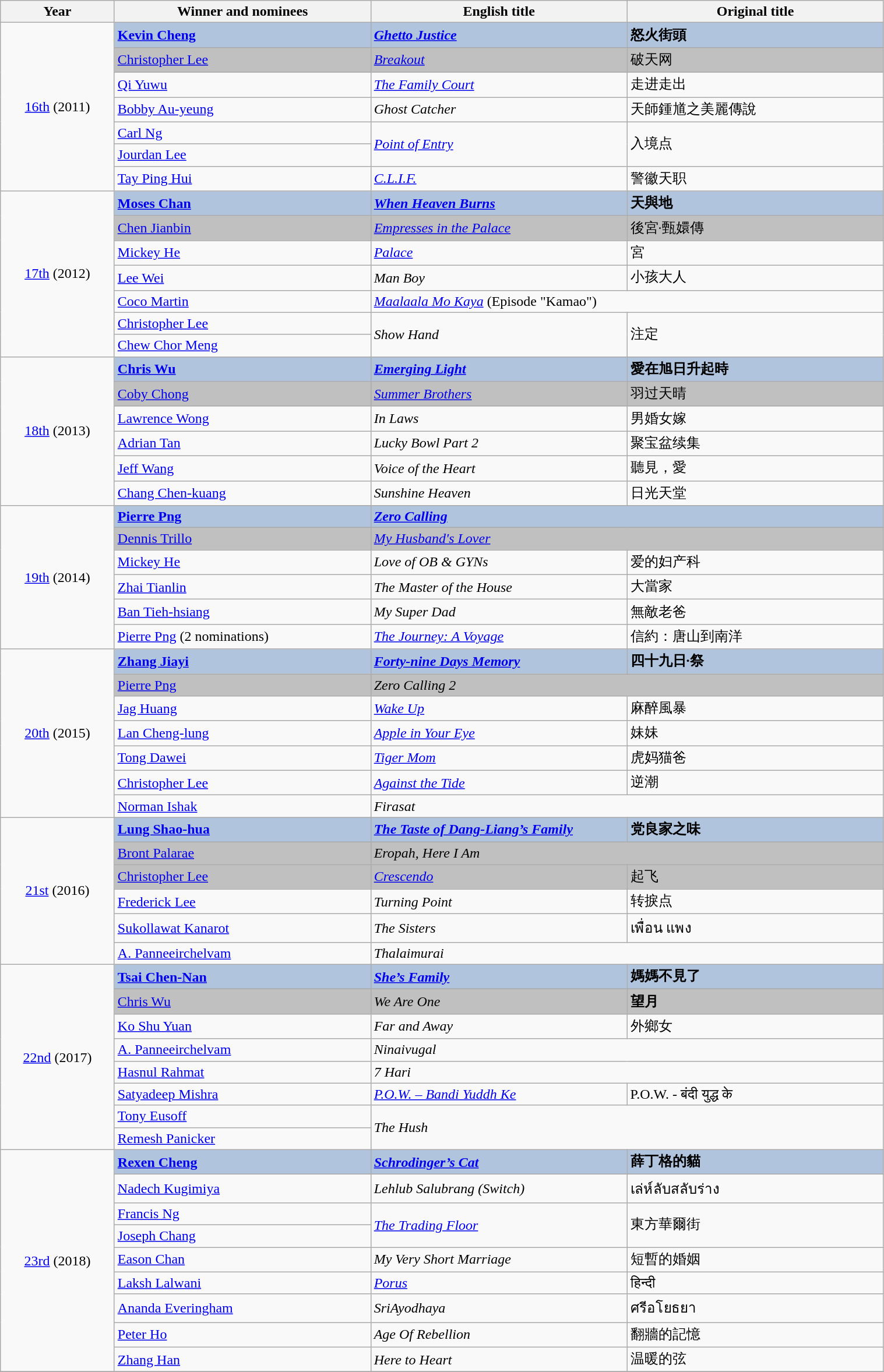<table class="wikitable" width="80%">
<tr>
<th width="8%"><strong>Year</strong></th>
<th width="18%"><strong>Winner and nominees</strong></th>
<th width="18%"><strong>English title</strong></th>
<th width="18%"><strong>Original title</strong></th>
</tr>
<tr>
<td rowspan=7 style=text-align:center><a href='#'>16th</a> (2011)</td>
<td style="background:#B0C4DE;"> <strong><a href='#'>Kevin Cheng</a></strong></td>
<td style="background:#B0C4DE;"><strong><em><a href='#'>Ghetto Justice</a></em></strong></td>
<td style="background:#B0C4DE;"><strong>怒火街頭</strong></td>
</tr>
<tr>
<td style="background:#C0C0C0;"> <a href='#'>Christopher Lee</a></td>
<td style="background:#C0C0C0;"><em><a href='#'>Breakout</a></em></td>
<td style="background:#C0C0C0;">破天网</td>
</tr>
<tr>
<td> <a href='#'>Qi Yuwu</a></td>
<td><em><a href='#'>The Family Court</a></em></td>
<td>走进走出</td>
</tr>
<tr>
<td> <a href='#'>Bobby Au-yeung</a></td>
<td><em>Ghost Catcher</em></td>
<td>天師鍾馗之美麗傳說</td>
</tr>
<tr>
<td> <a href='#'>Carl Ng</a></td>
<td rowspan=2><em><a href='#'>Point of Entry</a></em></td>
<td rowspan=2>入境点</td>
</tr>
<tr>
<td> <a href='#'>Jourdan Lee</a></td>
</tr>
<tr>
<td> <a href='#'>Tay Ping Hui</a></td>
<td><em><a href='#'>C.L.I.F.</a></em></td>
<td>警徽天职</td>
</tr>
<tr>
<td rowspan=7 style=text-align:center><a href='#'>17th</a> (2012)</td>
<td style="background:#B0C4DE;"> <strong><a href='#'>Moses Chan</a></strong></td>
<td style="background:#B0C4DE;"><strong><em><a href='#'>When Heaven Burns</a></em></strong></td>
<td style="background:#B0C4DE;"><strong>天與地</strong></td>
</tr>
<tr>
<td style="background:#C0C0C0;"> <a href='#'>Chen Jianbin</a></td>
<td style="background:#C0C0C0;"><em><a href='#'>Empresses in the Palace</a></em></td>
<td style="background:#C0C0C0;">後宮·甄嬛傳</td>
</tr>
<tr>
<td> <a href='#'>Mickey He</a></td>
<td><em><a href='#'>Palace</a></em></td>
<td>宮</td>
</tr>
<tr>
<td> <a href='#'>Lee Wei</a></td>
<td><em>Man Boy</em></td>
<td>小孩大人</td>
</tr>
<tr>
<td> <a href='#'>Coco Martin</a></td>
<td colspan=2><em><a href='#'>Maalaala Mo Kaya</a></em> (Episode "Kamao")</td>
</tr>
<tr>
<td> <a href='#'>Christopher Lee</a></td>
<td rowspan=2><em>Show Hand</em></td>
<td rowspan=2>注定</td>
</tr>
<tr>
<td> <a href='#'>Chew Chor Meng</a></td>
</tr>
<tr>
<td rowspan=6 style=text-align:center><a href='#'>18th</a> (2013)</td>
<td style="background:#B0C4DE;"> <strong><a href='#'>Chris Wu</a></strong></td>
<td style="background:#B0C4DE;"><strong><em><a href='#'>Emerging Light</a></em></strong></td>
<td style="background:#B0C4DE;"><strong>愛在旭日升起時</strong></td>
</tr>
<tr>
<td style="background:#C0C0C0;"> <a href='#'>Coby Chong</a></td>
<td style="background:#C0C0C0;"><em><a href='#'>Summer Brothers</a></em></td>
<td style="background:#C0C0C0;">羽过天晴</td>
</tr>
<tr>
<td> <a href='#'>Lawrence Wong</a></td>
<td><em>In Laws</em></td>
<td>男婚女嫁</td>
</tr>
<tr>
<td> <a href='#'>Adrian Tan</a></td>
<td><em>Lucky Bowl Part 2</em></td>
<td>聚宝盆续集</td>
</tr>
<tr>
<td> <a href='#'>Jeff Wang</a></td>
<td><em>Voice of the Heart</em></td>
<td>聽見，愛</td>
</tr>
<tr>
<td> <a href='#'>Chang Chen-kuang</a></td>
<td><em>Sunshine Heaven</em></td>
<td>日光天堂</td>
</tr>
<tr>
<td rowspan=6 style=text-align:center><a href='#'>19th</a> (2014)</td>
<td style="background:#B0C4DE;"> <strong><a href='#'>Pierre Png</a></strong></td>
<td colspan=2 style="background:#B0C4DE;"><strong><em><a href='#'>Zero Calling</a></em></strong></td>
</tr>
<tr>
<td style="background:#C0C0C0;"> <a href='#'>Dennis Trillo</a></td>
<td colspan=2 style="background:#C0C0C0;"><em><a href='#'>My Husband's Lover</a></em></td>
</tr>
<tr>
<td> <a href='#'>Mickey He</a></td>
<td><em>Love of OB & GYNs</em></td>
<td>爱的妇产科</td>
</tr>
<tr>
<td> <a href='#'>Zhai Tianlin</a></td>
<td><em>The Master of the House</em></td>
<td>大當家</td>
</tr>
<tr>
<td> <a href='#'>Ban Tieh-hsiang</a></td>
<td><em>My Super Dad</em></td>
<td>無敵老爸</td>
</tr>
<tr>
<td> <a href='#'>Pierre Png</a> (2 nominations)</td>
<td><em><a href='#'>The Journey: A Voyage</a></em></td>
<td>信約：唐山到南洋</td>
</tr>
<tr>
<td rowspan=7 style=text-align:center><a href='#'>20th</a> (2015)</td>
<td style="background:#B0C4DE;"> <strong><a href='#'>Zhang Jiayi</a></strong></td>
<td style="background:#B0C4DE;"><strong><em><a href='#'>Forty-nine Days Memory</a></em></strong></td>
<td style="background:#B0C4DE;"><strong>四十九日·祭</strong></td>
</tr>
<tr>
<td style="background:#C0C0C0;"> <a href='#'>Pierre Png</a></td>
<td colspan=2 style="background:#C0C0C0;"><em>Zero Calling 2</em></td>
</tr>
<tr>
<td> <a href='#'>Jag Huang</a></td>
<td><em><a href='#'>Wake Up</a></em></td>
<td>麻醉風暴</td>
</tr>
<tr>
<td> <a href='#'>Lan Cheng-lung</a></td>
<td><em><a href='#'>Apple in Your Eye</a></em></td>
<td>妹妹</td>
</tr>
<tr>
<td> <a href='#'>Tong Dawei</a></td>
<td><em><a href='#'>Tiger Mom</a></em></td>
<td>虎妈猫爸</td>
</tr>
<tr>
<td> <a href='#'>Christopher Lee</a></td>
<td><em><a href='#'>Against the Tide</a></em></td>
<td>逆潮</td>
</tr>
<tr>
<td> <a href='#'>Norman Ishak</a></td>
<td colspan=2><em>Firasat</em></td>
</tr>
<tr>
<td rowspan=6 style=text-align:center><a href='#'>21st</a> (2016)</td>
<td style="background:#B0C4DE;"> <strong><a href='#'>Lung Shao-hua</a></strong></td>
<td style="background:#B0C4DE;"><strong><em><a href='#'>The Taste of Dang-Liang’s Family</a></em></strong></td>
<td style="background:#B0C4DE;"><strong>党良家之味</strong></td>
</tr>
<tr>
<td style="background:#C0C0C0;"> <a href='#'>Bront Palarae</a></td>
<td colspan=2 style="background:#C0C0C0;"><em>Eropah, Here I Am</em></td>
</tr>
<tr>
<td style="background:#C0C0C0;"> <a href='#'>Christopher Lee</a></td>
<td style="background:#C0C0C0;"><em><a href='#'>Crescendo</a></em></td>
<td style="background:#C0C0C0;">起飞</td>
</tr>
<tr>
<td> <a href='#'>Frederick Lee</a></td>
<td><em>Turning Point</em></td>
<td>转捩点</td>
</tr>
<tr>
<td> <a href='#'>Sukollawat Kanarot</a></td>
<td><em>The Sisters</em></td>
<td>เพื่อน แพง</td>
</tr>
<tr>
<td> <a href='#'>A. Panneeirchelvam</a></td>
<td colspan=2><em>Thalaimurai</em></td>
</tr>
<tr>
<td rowspan=8 style=text-align:center><a href='#'>22nd</a> (2017)</td>
<td style="background:#B0C4DE;"> <strong><a href='#'>Tsai Chen-Nan</a></strong></td>
<td style="background:#B0C4DE;"><strong><em><a href='#'>She’s Family</a></em></strong></td>
<td style="background:#B0C4DE;"><strong>媽媽不見了</strong></td>
</tr>
<tr>
<td style="background:#C0C0C0;"> <a href='#'>Chris Wu</a></td>
<td style="background:#C0C0C0;"><em>We Are One</em></td>
<td style="background:#C0C0C0;"><strong>望月</strong></td>
</tr>
<tr>
<td> <a href='#'>Ko Shu Yuan</a></td>
<td><em>Far and Away</em></td>
<td>外鄉女</td>
</tr>
<tr>
<td> <a href='#'>A. Panneeirchelvam</a></td>
<td colspan=2><em>Ninaivugal</em></td>
</tr>
<tr>
<td> <a href='#'>Hasnul Rahmat</a></td>
<td colspan=2><em>7 Hari</em></td>
</tr>
<tr>
<td> <a href='#'>Satyadeep Mishra</a></td>
<td><em><a href='#'>P.O.W. – Bandi Yuddh Ke</a></em></td>
<td>P.O.W. - बंदी युद्ध के</td>
</tr>
<tr>
<td> <a href='#'>Tony Eusoff</a></td>
<td rowspan=2 colspan=2><em>The Hush</em></td>
</tr>
<tr>
<td> <a href='#'>Remesh Panicker</a></td>
</tr>
<tr>
<td rowspan=9 style=text-align:center><a href='#'>23rd</a> (2018)</td>
<td style="background:#B0C4DE;"> <strong><a href='#'>Rexen Cheng</a></strong></td>
<td style="background:#B0C4DE;"><strong><em><a href='#'>Schrodinger’s Cat</a></em></strong></td>
<td style="background:#B0C4DE;"><strong>薛丁格的貓</strong></td>
</tr>
<tr>
<td> <a href='#'>Nadech Kugimiya</a></td>
<td><em>Lehlub Salubrang (Switch)</em></td>
<td>เล่ห์ลับสลับร่าง</td>
</tr>
<tr>
<td> <a href='#'>Francis Ng</a></td>
<td rowspan=2><em><a href='#'>The Trading Floor</a></em></td>
<td rowspan=2>東方華爾街</td>
</tr>
<tr>
<td> <a href='#'>Joseph Chang</a></td>
</tr>
<tr>
<td> <a href='#'>Eason Chan</a></td>
<td><em>My Very Short Marriage</em></td>
<td>短暫的婚姻</td>
</tr>
<tr>
<td> <a href='#'>Laksh Lalwani</a></td>
<td><em><a href='#'>Porus</a></em></td>
<td>हिन्दी</td>
</tr>
<tr>
<td> <a href='#'>Ananda Everingham</a></td>
<td><em>SriAyodhaya</em></td>
<td>ศรีอโยธยา</td>
</tr>
<tr>
<td> <a href='#'>Peter Ho</a></td>
<td><em>Age Of Rebellion</em></td>
<td>翻牆的記憶</td>
</tr>
<tr>
<td> <a href='#'>Zhang Han</a></td>
<td><em>Here to Heart</em></td>
<td>温暖的弦</td>
</tr>
<tr>
</tr>
</table>
